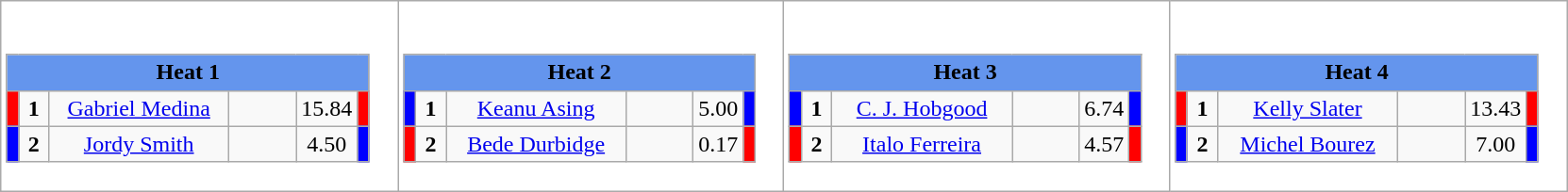<table class="wikitable" style="background:#fff;">
<tr>
<td><div><br><table class="wikitable">
<tr>
<td colspan="6"  style="text-align:center; background:#6495ed;"><strong>Heat 1</strong></td>
</tr>
<tr>
<td style="width:01px; background: #f00;"></td>
<td style="width:14px; text-align:center;"><strong>1</strong></td>
<td style="width:120px; text-align:center;"><a href='#'>Gabriel Medina</a></td>
<td style="width:40px; text-align:center;"></td>
<td style="width:20px; text-align:center;">15.84</td>
<td style="width:01px; background: #f00;"></td>
</tr>
<tr>
<td style="width:01px; background: #00f;"></td>
<td style="width:14px; text-align:center;"><strong>2</strong></td>
<td style="width:120px; text-align:center;"><a href='#'>Jordy Smith</a></td>
<td style="width:40px; text-align:center;"></td>
<td style="width:20px; text-align:center;">4.50</td>
<td style="width:01px; background: #00f;"></td>
</tr>
</table>
</div></td>
<td><div><br><table class="wikitable">
<tr>
<td colspan="6"  style="text-align:center; background:#6495ed;"><strong>Heat 2</strong></td>
</tr>
<tr>
<td style="width:01px; background: #00f;"></td>
<td style="width:14px; text-align:center;"><strong>1</strong></td>
<td style="width:120px; text-align:center;"><a href='#'>Keanu Asing</a></td>
<td style="width:40px; text-align:center;"></td>
<td style="width:20px; text-align:center;">5.00</td>
<td style="width:01px; background: #00f;"></td>
</tr>
<tr>
<td style="width:01px; background: #f00;"></td>
<td style="width:14px; text-align:center;"><strong>2</strong></td>
<td style="width:120px; text-align:center;"><a href='#'>Bede Durbidge</a></td>
<td style="width:40px; text-align:center;"></td>
<td style="width:20px; text-align:center;">0.17</td>
<td style="width:01px; background: #f00;"></td>
</tr>
</table>
</div></td>
<td><div><br><table class="wikitable">
<tr>
<td colspan="6"  style="text-align:center; background:#6495ed;"><strong>Heat 3</strong></td>
</tr>
<tr>
<td style="width:01px; background: #00f;"></td>
<td style="width:14px; text-align:center;"><strong>1</strong></td>
<td style="width:120px; text-align:center;"><a href='#'>C. J. Hobgood</a></td>
<td style="width:40px; text-align:center;"></td>
<td style="width:20px; text-align:center;">6.74</td>
<td style="width:01px; background: #00f;"></td>
</tr>
<tr>
<td style="width:01px; background: #f00;"></td>
<td style="width:14px; text-align:center;"><strong>2</strong></td>
<td style="width:120px; text-align:center;"><a href='#'>Italo Ferreira</a></td>
<td style="width:40px; text-align:center;"></td>
<td style="width:20px; text-align:center;">4.57</td>
<td style="width:01px; background: #f00;"></td>
</tr>
</table>
</div></td>
<td><div><br><table class="wikitable">
<tr>
<td colspan="6"  style="text-align:center; background:#6495ed;"><strong>Heat 4</strong></td>
</tr>
<tr>
<td style="width:01px; background: #f00;"></td>
<td style="width:14px; text-align:center;"><strong>1</strong></td>
<td style="width:120px; text-align:center;"><a href='#'>Kelly Slater</a></td>
<td style="width:40px; text-align:center;"></td>
<td style="width:20px; text-align:center;">13.43</td>
<td style="width:01px; background: #f00;"></td>
</tr>
<tr>
<td style="width:01px; background: #00f;"></td>
<td style="width:14px; text-align:center;"><strong>2</strong></td>
<td style="width:120px; text-align:center;"><a href='#'>Michel Bourez</a></td>
<td style="width:40px; text-align:center;"></td>
<td style="width:20px; text-align:center;">7.00</td>
<td style="width:01px; background: #00f;"></td>
</tr>
</table>
</div></td>
</tr>
</table>
